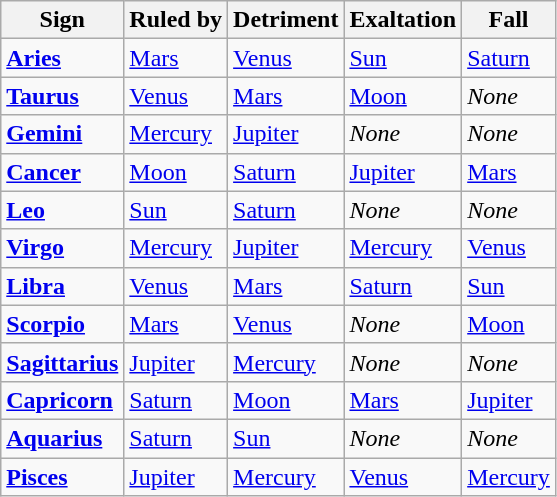<table class="wikitable">
<tr>
<th>Sign</th>
<th>Ruled by</th>
<th>Detriment</th>
<th>Exaltation</th>
<th>Fall</th>
</tr>
<tr>
<td><strong><a href='#'>Aries</a></strong></td>
<td><a href='#'>Mars</a></td>
<td><a href='#'>Venus</a></td>
<td><a href='#'>Sun</a></td>
<td><a href='#'>Saturn</a></td>
</tr>
<tr>
<td><strong><a href='#'>Taurus</a></strong></td>
<td><a href='#'>Venus</a></td>
<td><a href='#'>Mars</a></td>
<td><a href='#'>Moon</a></td>
<td><em>None</em></td>
</tr>
<tr>
<td><strong><a href='#'>Gemini</a></strong></td>
<td><a href='#'>Mercury</a></td>
<td><a href='#'>Jupiter</a></td>
<td><em>None</em></td>
<td><em>None</em></td>
</tr>
<tr>
<td><strong><a href='#'>Cancer</a></strong></td>
<td><a href='#'>Moon</a></td>
<td><a href='#'>Saturn</a></td>
<td><a href='#'>Jupiter</a></td>
<td><a href='#'>Mars</a></td>
</tr>
<tr>
<td><strong><a href='#'>Leo</a></strong></td>
<td><a href='#'>Sun</a></td>
<td><a href='#'>Saturn</a></td>
<td><em>None</em></td>
<td><em>None</em></td>
</tr>
<tr>
<td><strong><a href='#'>Virgo</a></strong></td>
<td><a href='#'>Mercury</a></td>
<td><a href='#'>Jupiter</a></td>
<td><a href='#'>Mercury</a></td>
<td><a href='#'>Venus</a></td>
</tr>
<tr>
<td><strong><a href='#'>Libra</a></strong></td>
<td><a href='#'>Venus</a></td>
<td><a href='#'>Mars</a></td>
<td><a href='#'>Saturn</a></td>
<td><a href='#'>Sun</a></td>
</tr>
<tr>
<td><strong><a href='#'>Scorpio</a></strong></td>
<td><a href='#'>Mars</a></td>
<td><a href='#'>Venus</a></td>
<td><em>None</em></td>
<td><a href='#'>Moon</a></td>
</tr>
<tr>
<td><strong><a href='#'>Sagittarius</a></strong></td>
<td><a href='#'>Jupiter</a></td>
<td><a href='#'>Mercury</a></td>
<td><em>None</em></td>
<td><em>None</em></td>
</tr>
<tr>
<td><strong><a href='#'>Capricorn</a></strong></td>
<td><a href='#'>Saturn</a></td>
<td><a href='#'>Moon</a></td>
<td><a href='#'>Mars</a></td>
<td><a href='#'>Jupiter</a></td>
</tr>
<tr>
<td><strong><a href='#'>Aquarius</a></strong></td>
<td><a href='#'>Saturn</a></td>
<td><a href='#'>Sun</a></td>
<td><em>None</em></td>
<td><em>None</em></td>
</tr>
<tr>
<td><strong><a href='#'>Pisces</a></strong></td>
<td><a href='#'>Jupiter</a></td>
<td><a href='#'>Mercury</a></td>
<td><a href='#'>Venus</a></td>
<td><a href='#'>Mercury</a></td>
</tr>
</table>
